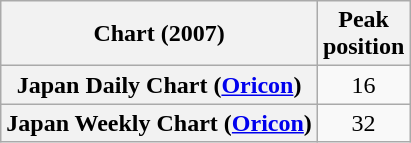<table class="wikitable plainrowheaders">
<tr>
<th>Chart (2007)</th>
<th>Peak<br>position</th>
</tr>
<tr>
<th scope="row">Japan Daily Chart (<a href='#'>Oricon</a>)</th>
<td style="text-align:center;">16</td>
</tr>
<tr>
<th scope="row">Japan Weekly Chart (<a href='#'>Oricon</a>)</th>
<td style="text-align:center;">32</td>
</tr>
</table>
